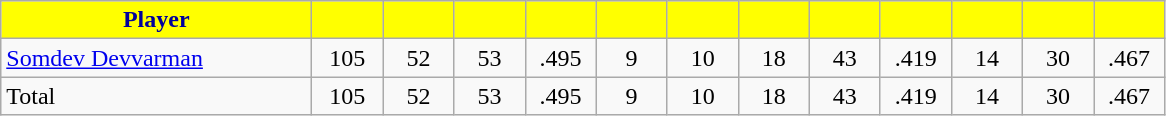<table class="wikitable" style="text-align:center">
<tr>
<th style="background:yellow; color:#00009C" width="200px">Player</th>
<th style="background:yellow; color:#00009C" width="40px"></th>
<th style="background:yellow; color:#00009C" width="40px"></th>
<th style="background:yellow; color:#00009C" width="40px"></th>
<th style="background:yellow; color:#00009C" width="40px"></th>
<th style="background:yellow; color:#00009C" width="40px"></th>
<th style="background:yellow; color:#00009C" width="40px"></th>
<th style="background:yellow; color:#00009C" width="40px"></th>
<th style="background:yellow; color:#00009C" width="40px"></th>
<th style="background:yellow; color:#00009C" width="40px"></th>
<th style="background:yellow; color:#00009C" width="40px"></th>
<th style="background:yellow; color:#00009C" width="40px"></th>
<th style="background:yellow; color:#00009C" width="40px"></th>
</tr>
<tr>
<td style="text-align:left"><a href='#'>Somdev Devvarman</a></td>
<td>105</td>
<td>52</td>
<td>53</td>
<td>.495</td>
<td>9</td>
<td>10</td>
<td>18</td>
<td>43</td>
<td>.419</td>
<td>14</td>
<td>30</td>
<td>.467</td>
</tr>
<tr>
<td style="text-align:left">Total</td>
<td>105</td>
<td>52</td>
<td>53</td>
<td>.495</td>
<td>9</td>
<td>10</td>
<td>18</td>
<td>43</td>
<td>.419</td>
<td>14</td>
<td>30</td>
<td>.467</td>
</tr>
</table>
